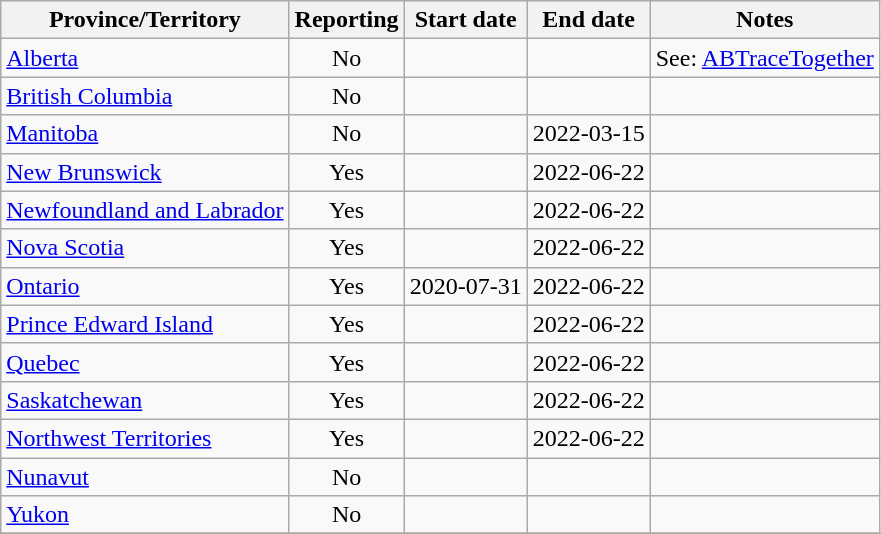<table class="sortable wikitable">
<tr>
<th scope="col">Province/Territory</th>
<th scope="col">Reporting</th>
<th scope="col">Start date</th>
<th>End date</th>
<th scope="col">Notes</th>
</tr>
<tr>
<td> <a href='#'>Alberta</a></td>
<td align="center">No</td>
<td align="center"></td>
<td></td>
<td>See: <a href='#'>ABTraceTogether</a></td>
</tr>
<tr>
<td> <a href='#'>British Columbia</a></td>
<td align="center">No</td>
<td align="center"></td>
<td></td>
<td></td>
</tr>
<tr>
<td> <a href='#'>Manitoba</a></td>
<td align="center">No</td>
<td align="center"></td>
<td>2022-03-15</td>
<td></td>
</tr>
<tr>
<td> <a href='#'>New Brunswick</a></td>
<td align="center">Yes</td>
<td align="center"></td>
<td>2022-06-22</td>
<td></td>
</tr>
<tr>
<td> <a href='#'>Newfoundland and Labrador</a></td>
<td align="center">Yes</td>
<td align="center"></td>
<td>2022-06-22</td>
<td></td>
</tr>
<tr>
<td> <a href='#'>Nova Scotia</a></td>
<td align="center">Yes</td>
<td align="center"></td>
<td>2022-06-22</td>
<td></td>
</tr>
<tr>
<td> <a href='#'>Ontario</a></td>
<td align="center">Yes</td>
<td align="center">2020-07-31</td>
<td>2022-06-22</td>
<td></td>
</tr>
<tr>
<td> <a href='#'>Prince Edward Island</a></td>
<td align="center">Yes</td>
<td align="center"></td>
<td>2022-06-22</td>
<td></td>
</tr>
<tr>
<td> <a href='#'>Quebec</a></td>
<td align="center">Yes</td>
<td align="center"></td>
<td>2022-06-22</td>
<td></td>
</tr>
<tr>
<td> <a href='#'>Saskatchewan</a></td>
<td align="center">Yes</td>
<td align="center"></td>
<td>2022-06-22</td>
<td></td>
</tr>
<tr>
<td> <a href='#'>Northwest Territories</a></td>
<td align="center">Yes</td>
<td align="center"></td>
<td>2022-06-22</td>
<td></td>
</tr>
<tr>
<td> <a href='#'>Nunavut</a></td>
<td align="center">No</td>
<td align="center"></td>
<td></td>
<td></td>
</tr>
<tr>
<td> <a href='#'>Yukon</a></td>
<td align="center">No</td>
<td align="center"></td>
<td></td>
<td></td>
</tr>
<tr>
</tr>
</table>
